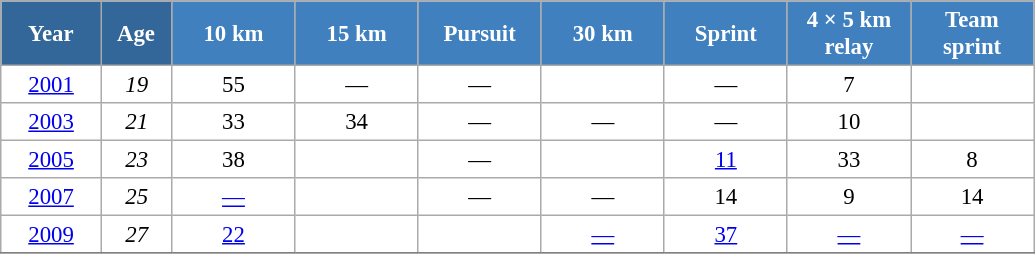<table class="wikitable" style="font-size:95%; text-align:center; border:grey solid 1px; border-collapse:collapse; background:#ffffff;">
<tr>
<th style="background-color:#369; color:white; width:60px;"> Year </th>
<th style="background-color:#369; color:white; width:40px;"> Age </th>
<th style="background-color:#4180be; color:white; width:75px;"> 10 km </th>
<th style="background-color:#4180be; color:white; width:75px;"> 15 km </th>
<th style="background-color:#4180be; color:white; width:75px;"> Pursuit </th>
<th style="background-color:#4180be; color:white; width:75px;"> 30 km </th>
<th style="background-color:#4180be; color:white; width:75px;"> Sprint </th>
<th style="background-color:#4180be; color:white; width:75px;"> 4 × 5 km <br> relay </th>
<th style="background-color:#4180be; color:white; width:75px;"> Team <br> sprint </th>
</tr>
<tr>
<td><a href='#'>2001</a></td>
<td><em>19</em></td>
<td>55</td>
<td>—</td>
<td>—</td>
<td></td>
<td>—</td>
<td>7</td>
<td></td>
</tr>
<tr>
<td><a href='#'>2003</a></td>
<td><em>21</em></td>
<td>33</td>
<td>34</td>
<td>—</td>
<td>—</td>
<td>—</td>
<td>10</td>
<td></td>
</tr>
<tr>
<td><a href='#'>2005</a></td>
<td><em>23</em></td>
<td>38</td>
<td></td>
<td>—</td>
<td></td>
<td><a href='#'>11</a></td>
<td>33</td>
<td>8</td>
</tr>
<tr>
<td><a href='#'>2007</a></td>
<td><em>25</em></td>
<td><a href='#'>—</a></td>
<td></td>
<td>—</td>
<td>—</td>
<td>14</td>
<td>9</td>
<td>14</td>
</tr>
<tr>
<td><a href='#'>2009</a></td>
<td><em>27</em></td>
<td><a href='#'>22</a></td>
<td></td>
<td><a href='#'></a></td>
<td><a href='#'>—</a></td>
<td><a href='#'>37</a></td>
<td><a href='#'>—</a></td>
<td><a href='#'>—</a></td>
</tr>
<tr>
</tr>
</table>
